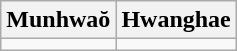<table class="wikitable">
<tr>
<th>Munhwaŏ</th>
<th>Hwanghae</th>
</tr>
<tr>
<td></td>
<td></td>
</tr>
</table>
